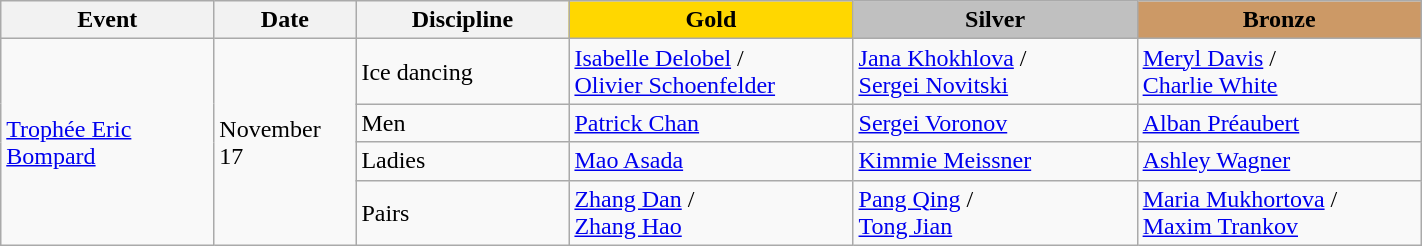<table class="wikitable" width="75%">
<tr>
<th width="15%">Event</th>
<th width="10%">Date</th>
<th width="15%">Discipline</th>
<td width = "20%" align="center" bgcolor="gold"><strong>Gold</strong></td>
<td width = "20%" align="center" bgcolor="silver"><strong>Silver</strong></td>
<td width = "20%" align="center" bgcolor="cc9966"><strong>Bronze</strong></td>
</tr>
<tr>
<td rowspan="4"> <a href='#'>Trophée Eric Bompard</a></td>
<td rowspan="4">November 17</td>
<td>Ice dancing</td>
<td> <a href='#'>Isabelle Delobel</a> / <br> <a href='#'>Olivier Schoenfelder</a></td>
<td> <a href='#'>Jana Khokhlova</a> / <br> <a href='#'>Sergei Novitski</a></td>
<td> <a href='#'>Meryl Davis</a> / <br> <a href='#'>Charlie White</a></td>
</tr>
<tr>
<td>Men</td>
<td> <a href='#'>Patrick Chan</a></td>
<td> <a href='#'>Sergei Voronov</a></td>
<td> <a href='#'>Alban Préaubert</a></td>
</tr>
<tr>
<td>Ladies</td>
<td> <a href='#'>Mao Asada</a></td>
<td> <a href='#'>Kimmie Meissner</a></td>
<td> <a href='#'>Ashley Wagner</a></td>
</tr>
<tr>
<td>Pairs</td>
<td> <a href='#'>Zhang Dan</a> / <br> <a href='#'>Zhang Hao</a></td>
<td> <a href='#'>Pang Qing</a> / <br> <a href='#'>Tong Jian</a></td>
<td> <a href='#'>Maria Mukhortova</a> / <br> <a href='#'>Maxim Trankov</a></td>
</tr>
</table>
